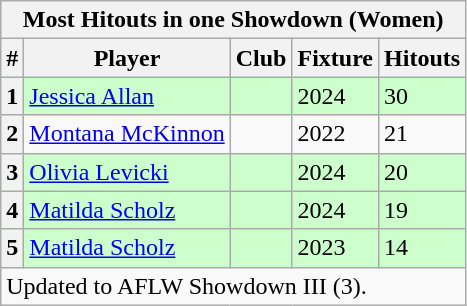<table class="wikitable">
<tr>
<th colspan="5">Most Hitouts in one Showdown (Women)</th>
</tr>
<tr>
<th>#</th>
<th>Player</th>
<th>Club</th>
<th>Fixture</th>
<th>Hitouts</th>
</tr>
<tr style="background:#cfc;">
<th>1</th>
<td><a href='#'>Jessica Allan</a></td>
<td></td>
<td>2024</td>
<td>30</td>
</tr>
<tr>
<th>2</th>
<td><a href='#'>Montana McKinnon</a></td>
<td></td>
<td>2022</td>
<td>21</td>
</tr>
<tr style="background:#cfc;">
<th>3</th>
<td><a href='#'>Olivia Levicki</a></td>
<td></td>
<td>2024</td>
<td>20</td>
</tr>
<tr style="background:#cfc;">
<th>4</th>
<td><a href='#'>Matilda Scholz</a></td>
<td></td>
<td>2024</td>
<td>19</td>
</tr>
<tr style="background:#cfc;">
<th>5</th>
<td><a href='#'>Matilda Scholz</a></td>
<td></td>
<td>2023</td>
<td>14</td>
</tr>
<tr>
<td colspan="5">Updated to AFLW Showdown III (3).</td>
</tr>
</table>
